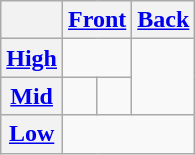<table class=" wikitable">
<tr>
<th></th>
<th colspan="2"><a href='#'>Front</a></th>
<th><a href='#'>Back</a></th>
</tr>
<tr style="text-align: center;">
<th><a href='#'>High</a></th>
<td colspan="2"></td>
<td rowspan="2"></td>
</tr>
<tr style="text-align: center;">
<th><a href='#'>Mid</a></th>
<td></td>
<td></td>
</tr>
<tr style="text-align: center;">
<th><a href='#'>Low</a></th>
<td colspan="3"></td>
</tr>
</table>
